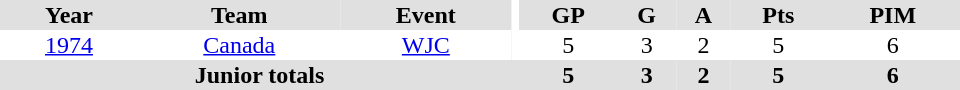<table border="0" cellpadding="1" cellspacing="0" ID="Table3" style="text-align:center; width:40em">
<tr bgcolor="#e0e0e0">
<th>Year</th>
<th>Team</th>
<th>Event</th>
<th rowspan="102" bgcolor="#ffffff"></th>
<th>GP</th>
<th>G</th>
<th>A</th>
<th>Pts</th>
<th>PIM</th>
</tr>
<tr>
<td><a href='#'>1974</a></td>
<td><a href='#'>Canada</a></td>
<td><a href='#'>WJC</a></td>
<td>5</td>
<td>3</td>
<td>2</td>
<td>5</td>
<td>6</td>
</tr>
<tr bgcolor="#e0e0e0">
<th colspan="4">Junior totals</th>
<th>5</th>
<th>3</th>
<th>2</th>
<th>5</th>
<th>6</th>
</tr>
</table>
